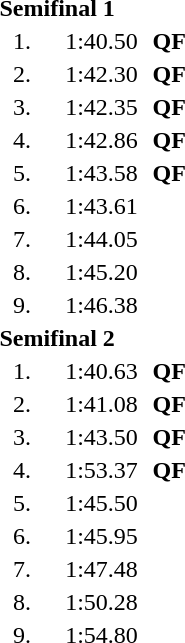<table style="text-align:center">
<tr>
<td colspan=4 align=left><strong>Semifinal 1</strong></td>
</tr>
<tr>
<td width=30>1.</td>
<td align=left></td>
<td width=60>1:40.50</td>
<td><strong>QF</strong></td>
</tr>
<tr>
<td>2.</td>
<td align=left></td>
<td>1:42.30</td>
<td><strong>QF</strong></td>
</tr>
<tr>
<td>3.</td>
<td align=left></td>
<td>1:42.35</td>
<td><strong>QF</strong></td>
</tr>
<tr>
<td>4.</td>
<td align=left></td>
<td>1:42.86</td>
<td><strong>QF</strong></td>
</tr>
<tr>
<td>5.</td>
<td align=left></td>
<td>1:43.58</td>
<td><strong>QF</strong></td>
</tr>
<tr>
<td>6.</td>
<td align=left></td>
<td>1:43.61</td>
<td></td>
</tr>
<tr>
<td>7.</td>
<td align=left></td>
<td>1:44.05</td>
<td></td>
</tr>
<tr>
<td>8.</td>
<td align=left></td>
<td>1:45.20</td>
<td></td>
</tr>
<tr>
<td>9.</td>
<td align=left></td>
<td>1:46.38</td>
<td></td>
</tr>
<tr>
<td colspan=4 align=left><strong>Semifinal 2</strong></td>
</tr>
<tr>
<td width=30>1.</td>
<td align=left></td>
<td width=60>1:40.63</td>
<td><strong>QF</strong></td>
</tr>
<tr>
<td>2.</td>
<td align=left></td>
<td>1:41.08</td>
<td><strong>QF</strong></td>
</tr>
<tr>
<td>3.</td>
<td align=left></td>
<td>1:43.50</td>
<td><strong>QF</strong></td>
</tr>
<tr>
<td>4.</td>
<td align=left></td>
<td>1:53.37</td>
<td><strong>QF</strong></td>
</tr>
<tr>
<td>5.</td>
<td align=left></td>
<td>1:45.50</td>
<td></td>
</tr>
<tr>
<td>6.</td>
<td align=left></td>
<td>1:45.95</td>
<td></td>
</tr>
<tr>
<td>7.</td>
<td align=left></td>
<td>1:47.48</td>
<td></td>
</tr>
<tr>
<td>8.</td>
<td align=left></td>
<td>1:50.28</td>
<td></td>
</tr>
<tr>
<td>9.</td>
<td align=left></td>
<td>1:54.80</td>
<td></td>
</tr>
</table>
